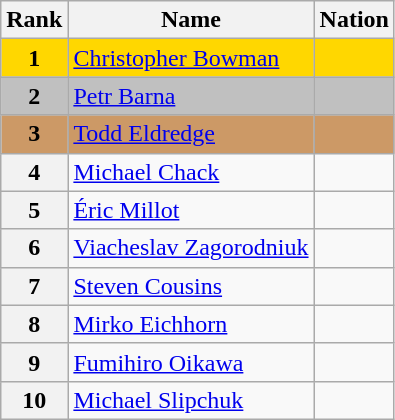<table class="wikitable">
<tr>
<th>Rank</th>
<th>Name</th>
<th>Nation</th>
</tr>
<tr bgcolor="gold">
<td align="center"><strong>1</strong></td>
<td><a href='#'>Christopher Bowman</a></td>
<td></td>
</tr>
<tr bgcolor="silver">
<td align="center"><strong>2</strong></td>
<td><a href='#'>Petr Barna</a></td>
<td></td>
</tr>
<tr bgcolor="cc9966">
<td align="center"><strong>3</strong></td>
<td><a href='#'>Todd Eldredge</a></td>
<td></td>
</tr>
<tr>
<th>4</th>
<td><a href='#'>Michael Chack</a></td>
<td></td>
</tr>
<tr>
<th>5</th>
<td><a href='#'>Éric Millot</a></td>
<td></td>
</tr>
<tr>
<th>6</th>
<td><a href='#'>Viacheslav Zagorodniuk</a></td>
<td></td>
</tr>
<tr>
<th>7</th>
<td><a href='#'>Steven Cousins</a></td>
<td></td>
</tr>
<tr>
<th>8</th>
<td><a href='#'>Mirko Eichhorn</a></td>
<td></td>
</tr>
<tr>
<th>9</th>
<td><a href='#'>Fumihiro Oikawa</a></td>
<td></td>
</tr>
<tr>
<th>10</th>
<td><a href='#'>Michael Slipchuk</a></td>
<td></td>
</tr>
</table>
